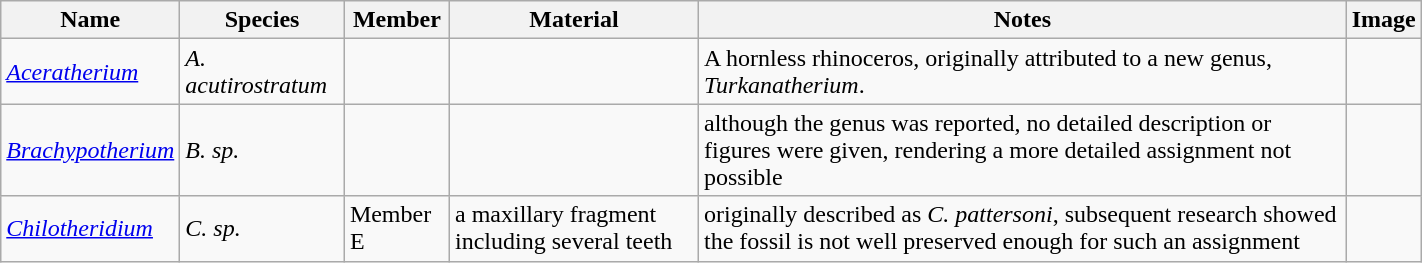<table class="wikitable" align="center" width="75%">
<tr>
<th>Name</th>
<th>Species</th>
<th>Member</th>
<th>Material</th>
<th>Notes</th>
<th>Image</th>
</tr>
<tr>
<td><em><a href='#'>Aceratherium</a></em></td>
<td><em>A. acutirostratum</em></td>
<td></td>
<td></td>
<td>A hornless rhinoceros, originally attributed to a new genus, <em>Turkanatherium</em>.</td>
<td></td>
</tr>
<tr>
<td><em><a href='#'>Brachypotherium</a></em></td>
<td><em>B. sp.</em></td>
<td></td>
<td></td>
<td>although the genus was reported, no detailed description or figures were given, rendering a more detailed assignment not possible</td>
<td></td>
</tr>
<tr>
<td><em><a href='#'>Chilotheridium</a></em></td>
<td><em>C. sp.</em></td>
<td>Member E</td>
<td>a maxillary fragment including several teeth</td>
<td>originally described as <em>C. pattersoni</em>, subsequent research showed the fossil is not well preserved enough for such an assignment</td>
<td></td>
</tr>
</table>
